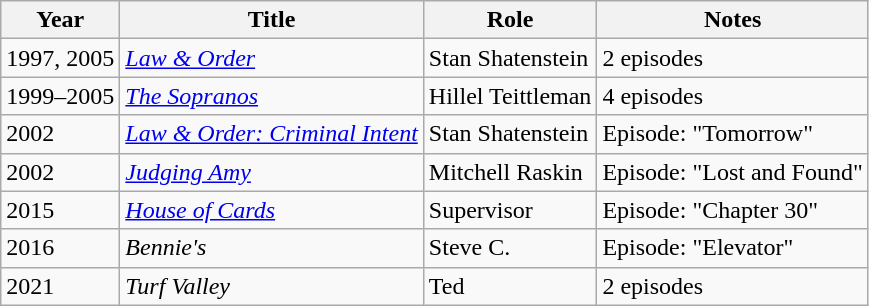<table class="wikitable sortable">
<tr>
<th>Year</th>
<th>Title</th>
<th>Role</th>
<th>Notes</th>
</tr>
<tr>
<td>1997, 2005</td>
<td><em><a href='#'>Law & Order</a></em></td>
<td>Stan Shatenstein</td>
<td>2 episodes</td>
</tr>
<tr>
<td>1999–2005</td>
<td><em><a href='#'>The Sopranos</a></em></td>
<td>Hillel Teittleman</td>
<td>4 episodes</td>
</tr>
<tr>
<td>2002</td>
<td><em><a href='#'>Law & Order: Criminal Intent</a></em></td>
<td>Stan Shatenstein</td>
<td>Episode: "Tomorrow"</td>
</tr>
<tr>
<td>2002</td>
<td><em><a href='#'>Judging Amy</a></em></td>
<td>Mitchell Raskin</td>
<td>Episode: "Lost and Found"</td>
</tr>
<tr>
<td>2015</td>
<td><a href='#'><em>House of Cards</em></a></td>
<td>Supervisor</td>
<td>Episode: "Chapter 30"</td>
</tr>
<tr>
<td>2016</td>
<td><em>Bennie's</em></td>
<td>Steve C.</td>
<td>Episode: "Elevator"</td>
</tr>
<tr>
<td>2021</td>
<td><em>Turf Valley</em></td>
<td>Ted</td>
<td>2 episodes</td>
</tr>
</table>
